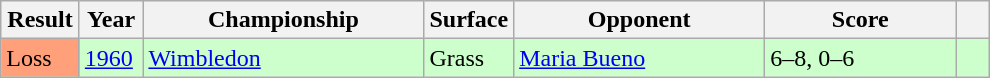<table class="sortable wikitable">
<tr>
<th style="width:45px">Result</th>
<th style="width:35px">Year</th>
<th style="width:180px">Championship</th>
<th style="width:50px">Surface</th>
<th style="width:160px">Opponent</th>
<th style="width:120px" class="unsortable">Score</th>
<th style="width:15px" class="unsortable"></th>
</tr>
<tr style="background:#cfc;">
<td style="background:#ffa07a;">Loss</td>
<td><a href='#'>1960</a></td>
<td><a href='#'>Wimbledon</a></td>
<td>Grass</td>
<td> <a href='#'>Maria Bueno</a></td>
<td>6–8, 0–6</td>
<td></td>
</tr>
</table>
